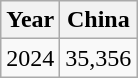<table class="wikitable">
<tr>
<th>Year</th>
<th>China</th>
</tr>
<tr>
<td>2024</td>
<td>35,356</td>
</tr>
</table>
